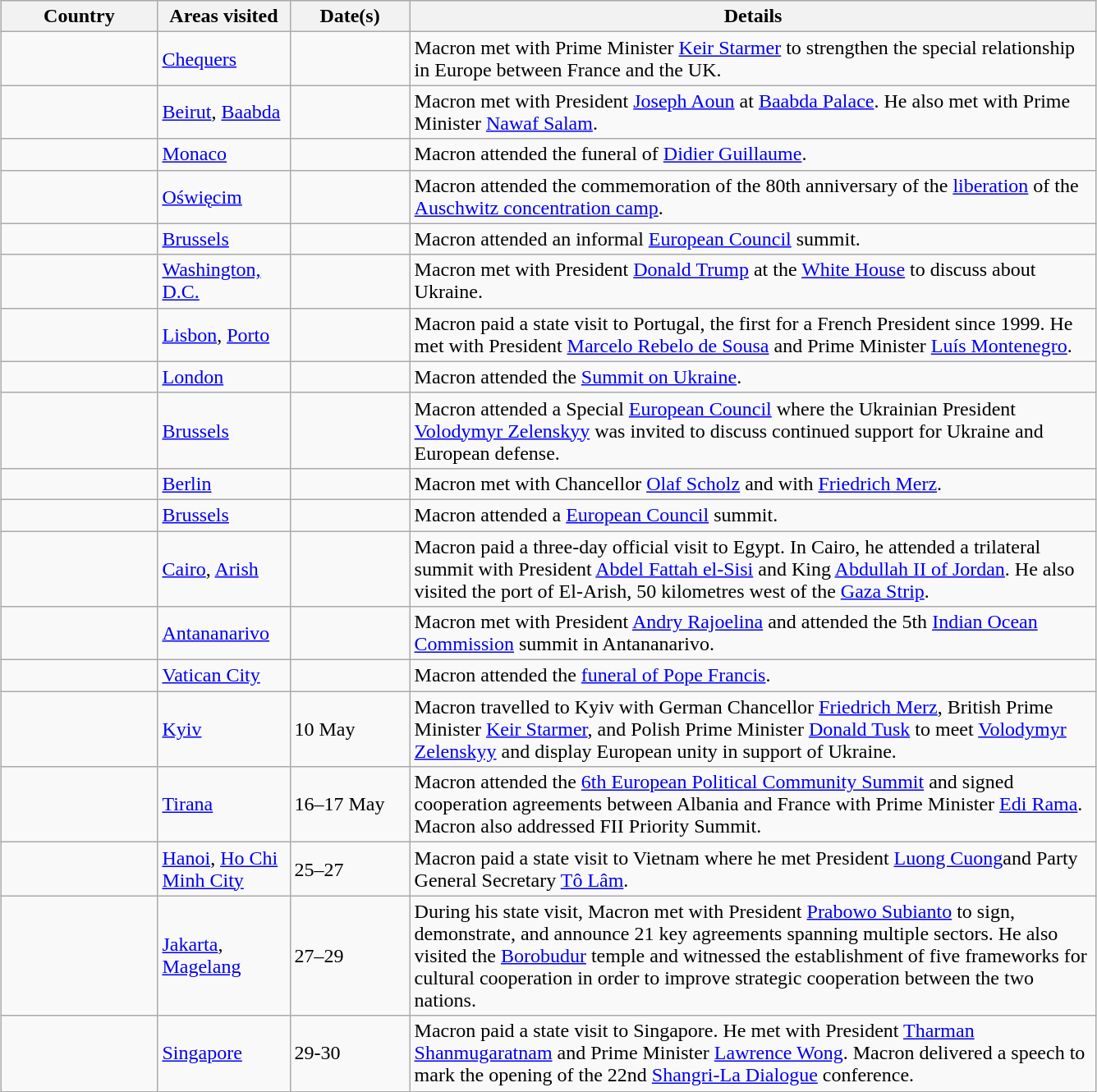<table class="wikitable sortable outercollapse" style="margin: 1em auto 1em auto">
<tr>
<th width=120>Country</th>
<th width=100>Areas visited</th>
<th width=90>Date(s)</th>
<th width=550 class=unsortable>Details</th>
</tr>
<tr>
<td></td>
<td><a href='#'>Chequers</a></td>
<td></td>
<td>Macron met with Prime Minister <a href='#'>Keir Starmer</a> to strengthen the special relationship in Europe between France and the UK.</td>
</tr>
<tr>
<td></td>
<td><a href='#'>Beirut</a>, <a href='#'>Baabda</a></td>
<td></td>
<td>Macron met with President <a href='#'>Joseph Aoun</a> at <a href='#'>Baabda Palace</a>. He also met with Prime Minister <a href='#'>Nawaf Salam</a>.</td>
</tr>
<tr>
<td></td>
<td><a href='#'>Monaco</a></td>
<td></td>
<td>Macron attended the funeral of <a href='#'>Didier Guillaume</a>.</td>
</tr>
<tr>
<td></td>
<td><a href='#'>Oświęcim</a></td>
<td></td>
<td>Macron attended the commemoration of the 80th anniversary of the <a href='#'>liberation</a> of the <a href='#'>Auschwitz concentration camp</a>.</td>
</tr>
<tr>
<td></td>
<td><a href='#'>Brussels</a></td>
<td></td>
<td>Macron attended an informal <a href='#'>European Council</a> summit.</td>
</tr>
<tr>
<td></td>
<td><a href='#'>Washington, D.C.</a></td>
<td></td>
<td>Macron met with President <a href='#'>Donald Trump</a> at the <a href='#'>White House</a> to discuss about Ukraine.</td>
</tr>
<tr>
<td></td>
<td><a href='#'>Lisbon</a>, <a href='#'>Porto</a></td>
<td></td>
<td>Macron paid a state visit to Portugal, the first for a French President since 1999. He met with President <a href='#'>Marcelo Rebelo de Sousa</a> and Prime Minister <a href='#'>Luís Montenegro</a>.</td>
</tr>
<tr>
<td></td>
<td><a href='#'>London</a></td>
<td></td>
<td>Macron attended the <a href='#'>Summit on Ukraine</a>.</td>
</tr>
<tr>
<td></td>
<td><a href='#'>Brussels</a></td>
<td></td>
<td>Macron attended a Special <a href='#'>European Council</a> where the Ukrainian President <a href='#'>Volodymyr Zelenskyy</a> was invited to discuss continued support for Ukraine and European defense.</td>
</tr>
<tr>
<td></td>
<td><a href='#'>Berlin</a></td>
<td></td>
<td>Macron met with Chancellor <a href='#'>Olaf Scholz</a> and with <a href='#'>Friedrich Merz</a>.</td>
</tr>
<tr>
<td></td>
<td><a href='#'>Brussels</a></td>
<td></td>
<td>Macron attended a <a href='#'>European Council</a> summit.</td>
</tr>
<tr>
<td></td>
<td><a href='#'>Cairo</a>, <a href='#'>Arish</a></td>
<td></td>
<td>Macron paid a three-day official visit to Egypt. In Cairo, he attended a trilateral summit with President <a href='#'>Abdel Fattah el-Sisi</a> and King <a href='#'>Abdullah II of Jordan</a>. He also visited the port of El-Arish, 50 kilometres west of the <a href='#'>Gaza Strip</a>.</td>
</tr>
<tr>
<td></td>
<td><a href='#'>Antananarivo</a></td>
<td></td>
<td>Macron met with President <a href='#'>Andry Rajoelina</a> and attended the 5th <a href='#'>Indian Ocean Commission</a> summit in Antananarivo.</td>
</tr>
<tr>
<td></td>
<td><a href='#'>Vatican City</a></td>
<td></td>
<td>Macron attended the <a href='#'>funeral of Pope Francis</a>.</td>
</tr>
<tr>
<td></td>
<td><a href='#'>Kyiv</a></td>
<td>10 May</td>
<td>Macron travelled to Kyiv with German Chancellor <a href='#'>Friedrich Merz</a>, British Prime Minister <a href='#'>Keir Starmer</a>, and Polish Prime Minister <a href='#'>Donald Tusk</a> to meet <a href='#'>Volodymyr Zelenskyy</a> and display European unity in support of Ukraine.</td>
</tr>
<tr>
<td></td>
<td><a href='#'>Tirana</a></td>
<td>16–17 May</td>
<td>Macron attended the <a href='#'>6th European Political Community Summit</a> and signed cooperation agreements between Albania and France with Prime Minister <a href='#'>Edi Rama</a>. Macron also addressed FII Priority Summit.</td>
</tr>
<tr>
<td></td>
<td><a href='#'>Hanoi</a>, <a href='#'>Ho Chi Minh City</a></td>
<td>25–27 </td>
<td>Macron paid a state visit to Vietnam where he met President <a href='#'>Luong Cuong</a>and Party General Secretary <a href='#'>Tô Lâm</a>.</td>
</tr>
<tr>
<td></td>
<td><a href='#'>Jakarta</a>, <a href='#'>Magelang</a></td>
<td>27–29 </td>
<td>During his state visit, Macron met with President <a href='#'>Prabowo Subianto</a> to sign, demonstrate, and announce 21 key agreements spanning multiple sectors. He also visited the <a href='#'>Borobudur</a> temple and witnessed the establishment of five frameworks for cultural cooperation in order to improve strategic cooperation between the two nations.</td>
</tr>
<tr>
<td></td>
<td><a href='#'>Singapore</a></td>
<td>29-30 </td>
<td>Macron paid a state visit to Singapore. He met with President <a href='#'>Tharman Shanmugaratnam</a> and Prime Minister <a href='#'>Lawrence Wong</a>. Macron delivered a speech to mark the opening of the 22nd <a href='#'>Shangri-La Dialogue</a> conference.</td>
</tr>
</table>
